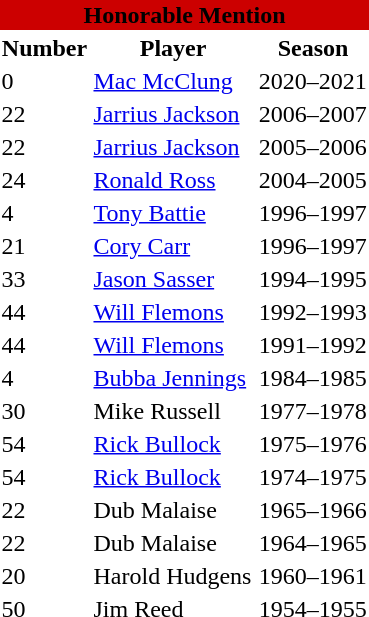<table width="250" class="toccolours" style="margin-right:1em" |>
<tr>
<th colspan="3" style="text-align: center; background:#CC0000"><span><strong>Honorable Mention</strong></span></th>
</tr>
<tr>
<th>Number</th>
<th>Player</th>
<th>Season</th>
</tr>
<tr>
<td>0</td>
<td><a href='#'>Mac McClung</a></td>
<td>2020–2021</td>
</tr>
<tr>
<td>22</td>
<td><a href='#'>Jarrius Jackson</a></td>
<td>2006–2007</td>
</tr>
<tr>
<td>22</td>
<td><a href='#'>Jarrius Jackson</a></td>
<td>2005–2006</td>
</tr>
<tr>
<td>24</td>
<td><a href='#'>Ronald Ross</a></td>
<td>2004–2005</td>
</tr>
<tr>
<td>4</td>
<td><a href='#'>Tony Battie</a></td>
<td>1996–1997</td>
</tr>
<tr>
<td>21</td>
<td><a href='#'>Cory Carr</a></td>
<td>1996–1997</td>
</tr>
<tr>
<td>33</td>
<td><a href='#'>Jason Sasser</a></td>
<td>1994–1995</td>
</tr>
<tr>
<td>44</td>
<td><a href='#'>Will Flemons</a></td>
<td>1992–1993</td>
</tr>
<tr>
<td>44</td>
<td><a href='#'>Will Flemons</a></td>
<td>1991–1992</td>
</tr>
<tr>
<td>4</td>
<td><a href='#'>Bubba Jennings</a></td>
<td>1984–1985</td>
</tr>
<tr>
<td>30</td>
<td>Mike Russell</td>
<td>1977–1978</td>
</tr>
<tr>
<td>54</td>
<td><a href='#'>Rick Bullock</a></td>
<td>1975–1976</td>
</tr>
<tr>
<td>54</td>
<td><a href='#'>Rick Bullock</a></td>
<td>1974–1975</td>
</tr>
<tr>
<td>22</td>
<td>Dub Malaise</td>
<td>1965–1966</td>
</tr>
<tr>
<td>22</td>
<td>Dub Malaise</td>
<td>1964–1965</td>
</tr>
<tr>
<td>20</td>
<td>Harold Hudgens</td>
<td>1960–1961</td>
</tr>
<tr>
<td>50</td>
<td>Jim Reed</td>
<td>1954–1955</td>
</tr>
<tr>
</tr>
</table>
